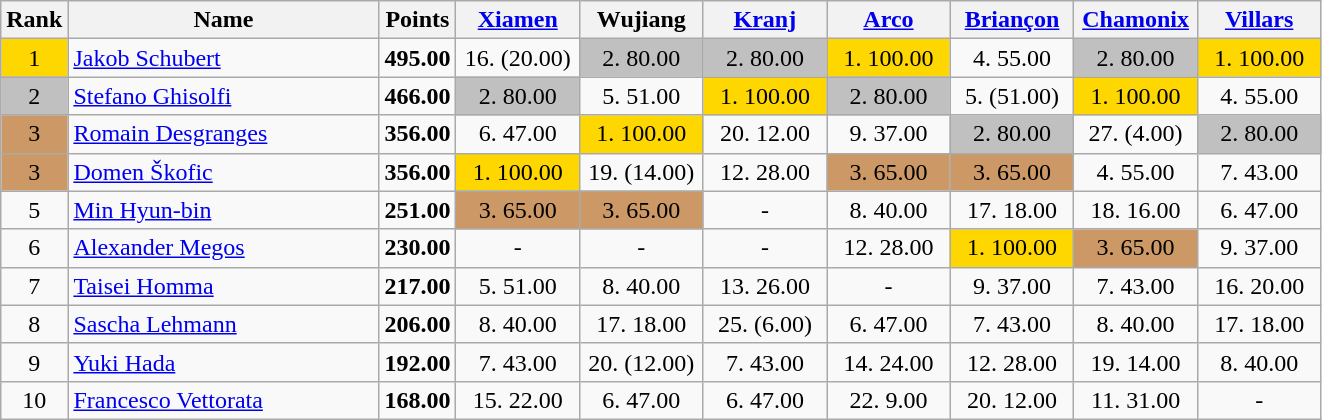<table class="wikitable sortable">
<tr>
<th>Rank</th>
<th width = "200">Name</th>
<th>Points</th>
<th width = "75" data-sort-type="number"><a href='#'>Xiamen</a></th>
<th width = "75" data-sort-type="number">Wujiang</th>
<th width = "75" data-sort-type="number"><a href='#'>Kranj</a></th>
<th width = "75" data-sort-type="number"><a href='#'>Arco</a></th>
<th width = "75" data-sort-type="number"><a href='#'>Briançon</a></th>
<th width = "75" data-sort-type="number"><a href='#'>Chamonix</a></th>
<th width = "75" data-sort-type="number"><a href='#'>Villars</a></th>
</tr>
<tr>
<td align="center" style="background: gold">1</td>
<td> <a href='#'>Jakob Schubert</a></td>
<td align="center"><strong>495.00</strong></td>
<td align="center">16. (20.00)</td>
<td align="center" style="background: silver">2. 80.00</td>
<td align="center" style="background: silver">2. 80.00</td>
<td align="center" style="background: gold">1. 100.00</td>
<td align="center">4. 55.00</td>
<td align="center" style="background: silver">2. 80.00</td>
<td align="center" style="background: gold">1. 100.00</td>
</tr>
<tr>
<td align="center" style="background: silver">2</td>
<td> <a href='#'>Stefano Ghisolfi</a></td>
<td align="center"><strong>466.00</strong></td>
<td align="center" style="background: silver">2. 80.00</td>
<td align="center">5. 51.00</td>
<td align="center" style="background: gold">1. 100.00</td>
<td align="center" style="background: silver">2. 80.00</td>
<td align="center">5. (51.00)</td>
<td align="center" style="background: gold">1. 100.00</td>
<td align="center">4. 55.00</td>
</tr>
<tr>
<td align="center" style="background: #cc9966">3</td>
<td> <a href='#'>Romain Desgranges</a></td>
<td align="center"><strong>356.00</strong></td>
<td align="center">6. 47.00</td>
<td align="center" style="background: gold">1. 100.00</td>
<td align="center">20. 12.00</td>
<td align="center">9. 37.00</td>
<td align="center" style="background: silver">2. 80.00</td>
<td align="center">27. (4.00)</td>
<td align="center" style="background: silver">2. 80.00</td>
</tr>
<tr>
<td align="center" style="background: #cc9966">3</td>
<td> <a href='#'>Domen Škofic</a></td>
<td align="center"><strong>356.00</strong></td>
<td align="center" style="background: gold">1. 100.00</td>
<td align="center">19. (14.00)</td>
<td align="center">12. 28.00</td>
<td align="center" style="background: #cc9966">3. 65.00</td>
<td align="center" style="background: #cc9966">3. 65.00</td>
<td align="center">4. 55.00</td>
<td align="center">7. 43.00</td>
</tr>
<tr>
<td align="center">5</td>
<td> <a href='#'>Min Hyun-bin</a></td>
<td align="center"><strong>251.00</strong></td>
<td align="center" style="background: #cc9966">3. 65.00</td>
<td align="center" style="background: #cc9966">3. 65.00</td>
<td align="center">-</td>
<td align="center">8. 40.00</td>
<td align="center">17. 18.00</td>
<td align="center">18. 16.00</td>
<td align="center">6. 47.00</td>
</tr>
<tr>
<td align="center">6</td>
<td> <a href='#'>Alexander Megos</a></td>
<td align="center"><strong>230.00</strong></td>
<td align="center">-</td>
<td align="center">-</td>
<td align="center">-</td>
<td align="center">12. 28.00</td>
<td align="center" style="background: gold">1. 100.00</td>
<td align="center" style="background: #cc9966">3. 65.00</td>
<td align="center">9. 37.00</td>
</tr>
<tr>
<td align="center">7</td>
<td> <a href='#'>Taisei Homma</a></td>
<td align="center"><strong>217.00</strong></td>
<td align="center">5. 51.00</td>
<td align="center">8. 40.00</td>
<td align="center">13. 26.00</td>
<td align="center">-</td>
<td align="center">9. 37.00</td>
<td align="center">7. 43.00</td>
<td align="center">16. 20.00</td>
</tr>
<tr>
<td align="center">8</td>
<td> <a href='#'>Sascha Lehmann</a></td>
<td align="center"><strong>206.00</strong></td>
<td align="center">8. 40.00</td>
<td align="center">17. 18.00</td>
<td align="center">25. (6.00)</td>
<td align="center">6. 47.00</td>
<td align="center">7. 43.00</td>
<td align="center">8. 40.00</td>
<td align="center">17. 18.00</td>
</tr>
<tr>
<td align="center">9</td>
<td> <a href='#'>Yuki Hada</a></td>
<td align="center"><strong>192.00</strong></td>
<td align="center">7. 43.00</td>
<td align="center">20. (12.00)</td>
<td align="center">7. 43.00</td>
<td align="center">14. 24.00</td>
<td align="center">12. 28.00</td>
<td align="center">19. 14.00</td>
<td align="center">8. 40.00</td>
</tr>
<tr>
<td align="center">10</td>
<td> <a href='#'>Francesco Vettorata</a></td>
<td align="center"><strong>168.00</strong></td>
<td align="center">15. 22.00</td>
<td align="center">6. 47.00</td>
<td align="center">6. 47.00</td>
<td align="center">22. 9.00</td>
<td align="center">20. 12.00</td>
<td align="center">11. 31.00</td>
<td align="center">-</td>
</tr>
</table>
